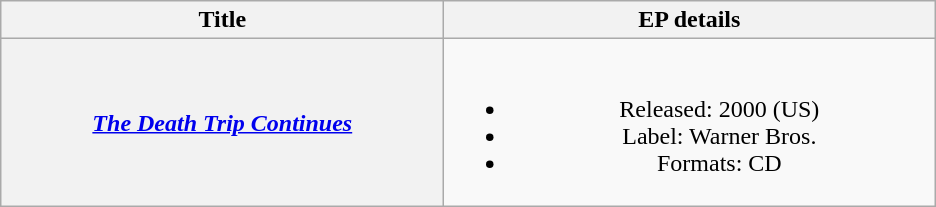<table class="wikitable plainrowheaders" style="text-align:center;">
<tr>
<th scope="col" style="width:18em;">Title</th>
<th scope="col" style="width:20em;">EP details</th>
</tr>
<tr>
<th scope="row"><em><a href='#'>The Death Trip Continues</a></em></th>
<td><br><ul><li>Released: 2000 <span>(US)</span></li><li>Label: Warner Bros.</li><li>Formats: CD</li></ul></td>
</tr>
</table>
